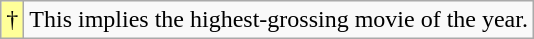<table class="wikitable">
<tr>
<td style="background-color:#FFFF99"align="center">†</td>
<td>This implies the highest-grossing movie of the year.</td>
</tr>
</table>
